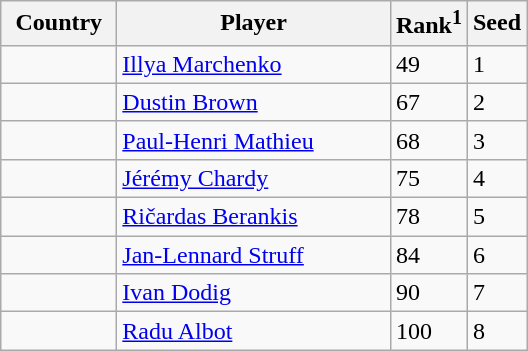<table class="sortable wikitable">
<tr>
<th width="70">Country</th>
<th width="175">Player</th>
<th>Rank<sup>1</sup></th>
<th>Seed</th>
</tr>
<tr>
<td></td>
<td><a href='#'>Illya Marchenko</a></td>
<td>49</td>
<td>1</td>
</tr>
<tr>
<td></td>
<td><a href='#'>Dustin Brown</a></td>
<td>67</td>
<td>2</td>
</tr>
<tr>
<td></td>
<td><a href='#'>Paul-Henri Mathieu</a></td>
<td>68</td>
<td>3</td>
</tr>
<tr>
<td></td>
<td><a href='#'>Jérémy Chardy</a></td>
<td>75</td>
<td>4</td>
</tr>
<tr>
<td></td>
<td><a href='#'>Ričardas Berankis</a></td>
<td>78</td>
<td>5</td>
</tr>
<tr>
<td></td>
<td><a href='#'>Jan-Lennard Struff</a></td>
<td>84</td>
<td>6</td>
</tr>
<tr>
<td></td>
<td><a href='#'>Ivan Dodig</a></td>
<td>90</td>
<td>7</td>
</tr>
<tr>
<td></td>
<td><a href='#'>Radu Albot</a></td>
<td>100</td>
<td>8</td>
</tr>
</table>
